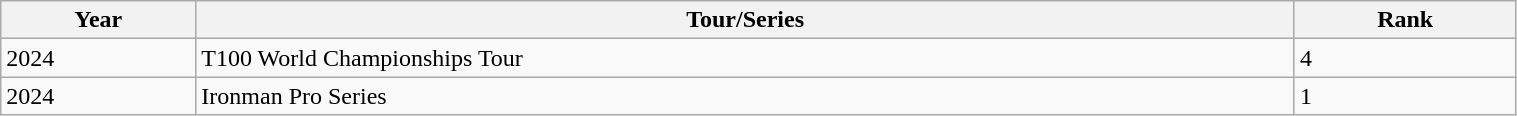<table class="wikitable sortable collapsible" align=center style="width:80%;" align=center>
<tr>
<th>Year</th>
<th>Tour/Series</th>
<th>Rank</th>
</tr>
<tr>
<td>2024</td>
<td>T100 World Championships Tour</td>
<td>4</td>
</tr>
<tr>
<td>2024</td>
<td>Ironman Pro Series</td>
<td>1</td>
</tr>
</table>
